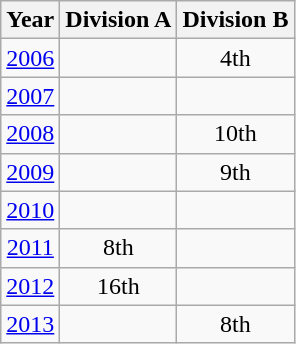<table class="wikitable" style="text-align:center">
<tr>
<th>Year</th>
<th>Division A</th>
<th>Division B</th>
</tr>
<tr>
<td><a href='#'>2006</a></td>
<td></td>
<td>4th</td>
</tr>
<tr>
<td><a href='#'>2007</a></td>
<td></td>
<td></td>
</tr>
<tr>
<td><a href='#'>2008</a></td>
<td></td>
<td>10th</td>
</tr>
<tr>
<td><a href='#'>2009</a></td>
<td></td>
<td>9th</td>
</tr>
<tr>
<td><a href='#'>2010</a></td>
<td></td>
<td></td>
</tr>
<tr>
<td><a href='#'>2011</a></td>
<td>8th</td>
<td></td>
</tr>
<tr>
<td><a href='#'>2012</a></td>
<td>16th</td>
<td></td>
</tr>
<tr>
<td><a href='#'>2013</a></td>
<td></td>
<td>8th</td>
</tr>
</table>
